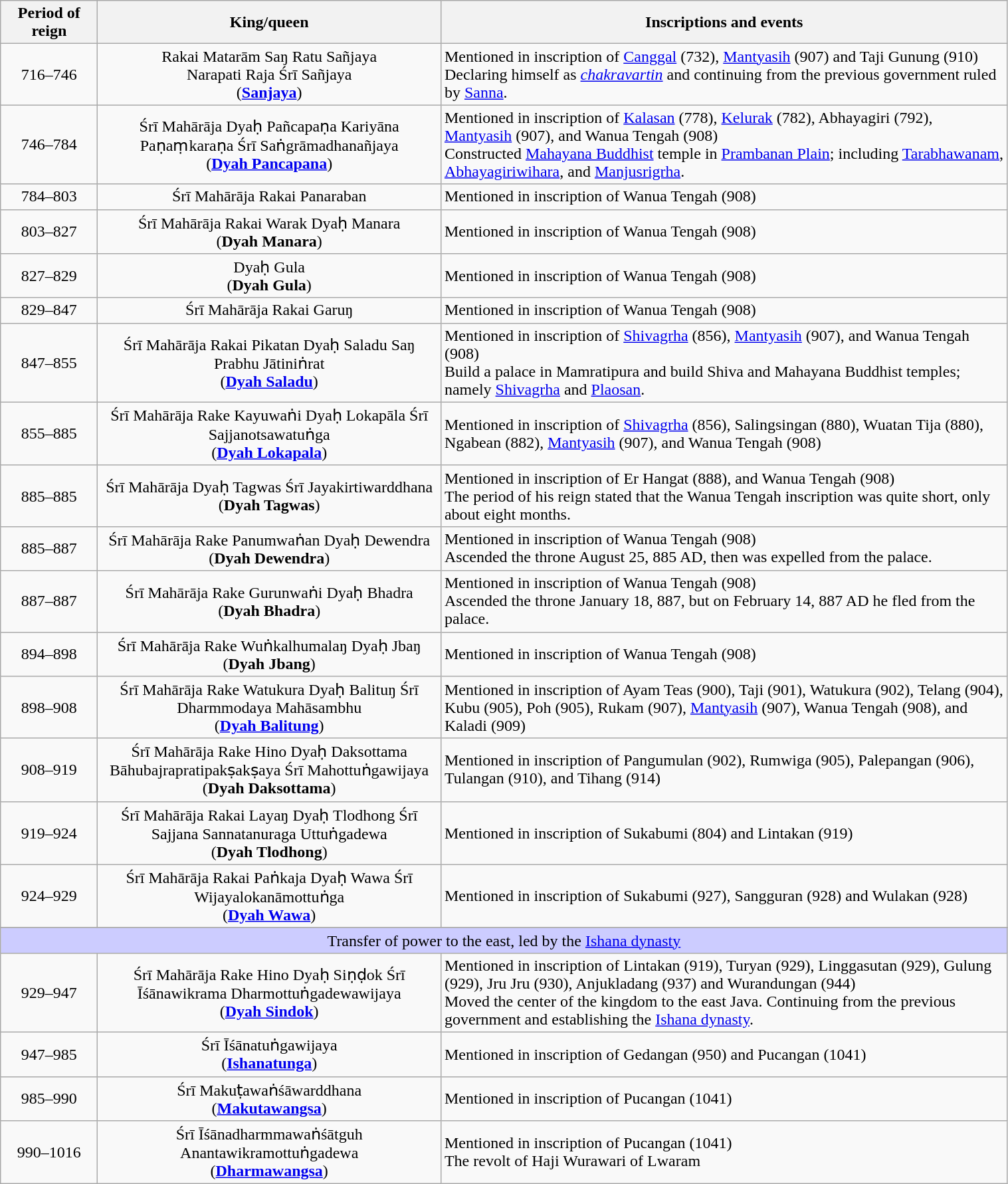<table class="wikitable sortable" border="1" width="80%">
<tr>
<th width="30px">Period of reign</th>
<th width="100px">King/queen</th>
<th width="300px">Inscriptions and events</th>
</tr>
<tr>
<td align="center">716–746</td>
<td align="center">Rakai Matarām Saŋ Ratu Sañjaya<br>Narapati Raja Śrī Sañjaya<br>(<strong><a href='#'>Sanjaya</a></strong>)</td>
<td>Mentioned in inscription of <a href='#'>Canggal</a> (732), <a href='#'>Mantyasih</a> (907) and Taji Gunung (910)<br>Declaring himself as <em><a href='#'>chakravartin</a></em> and continuing from the previous government ruled by <a href='#'>Sanna</a>.</td>
</tr>
<tr>
<td align="center">746–784</td>
<td align="center">Śrī Mahārāja Dyaḥ Pañcapaṇa Kariyāna Paṇaṃkaraṇa Śrī Saṅgrāmadhanañjaya<br>(<strong><a href='#'>Dyah Pancapana</a></strong>)</td>
<td>Mentioned in inscription of <a href='#'>Kalasan</a> (778), <a href='#'>Kelurak</a> (782), Abhayagiri (792), <a href='#'>Mantyasih</a> (907), and Wanua Tengah (908)<br>Constructed <a href='#'>Mahayana Buddhist</a> temple in <a href='#'>Prambanan Plain</a>; including <a href='#'>Tarabhawanam</a>, <a href='#'>Abhayagiriwihara</a>, and <a href='#'>Manjusrigrha</a>.</td>
</tr>
<tr>
<td align="center">784–803</td>
<td align="center">Śrī Mahārāja Rakai Panaraban</td>
<td>Mentioned in inscription of Wanua Tengah (908)</td>
</tr>
<tr>
<td align="center">803–827</td>
<td align="center">Śrī Mahārāja Rakai Warak Dyaḥ Manara<br>(<strong>Dyah Manara</strong>)</td>
<td>Mentioned in inscription of Wanua Tengah (908)</td>
</tr>
<tr>
<td align="center">827–829</td>
<td align="center">Dyaḥ Gula<br>(<strong>Dyah Gula</strong>)</td>
<td>Mentioned in inscription of Wanua Tengah (908)</td>
</tr>
<tr>
<td align="center">829–847</td>
<td align="center">Śrī Mahārāja Rakai Garuŋ</td>
<td>Mentioned in inscription of Wanua Tengah (908)</td>
</tr>
<tr>
<td align="center">847–855</td>
<td align="center">Śrī Mahārāja Rakai Pikatan Dyaḥ Saladu Saŋ Prabhu Jātiniṅrat<br>(<strong><a href='#'>Dyah Saladu</a></strong>)</td>
<td>Mentioned in inscription of <a href='#'>Shivagrha</a> (856), <a href='#'>Mantyasih</a> (907), and Wanua Tengah (908)<br>Build a palace in Mamratipura and build Shiva and Mahayana Buddhist temples; namely <a href='#'>Shivagrha</a> and <a href='#'>Plaosan</a>.</td>
</tr>
<tr>
<td align="center">855–885</td>
<td align="center">Śrī Mahārāja Rake Kayuwaṅi Dyaḥ Lokapāla Śrī Sajjanotsawatuṅga<br>(<strong><a href='#'>Dyah Lokapala</a></strong>)</td>
<td>Mentioned in inscription of <a href='#'>Shivagrha</a> (856), Salingsingan (880), Wuatan Tija (880), Ngabean (882), <a href='#'>Mantyasih</a> (907), and Wanua Tengah (908)</td>
</tr>
<tr>
<td align="center">885–885</td>
<td align="center">Śrī Mahārāja Dyaḥ Tagwas Śrī Jayakirtiwarddhana<br>(<strong>Dyah Tagwas</strong>)</td>
<td>Mentioned in inscription of Er Hangat (888), and Wanua Tengah (908)<br>The period of his reign stated that the Wanua Tengah inscription was quite short, only about eight months.</td>
</tr>
<tr>
<td align="center">885–887</td>
<td align="center">Śrī Mahārāja Rake Panumwaṅan Dyaḥ Dewendra<br>(<strong>Dyah Dewendra</strong>)</td>
<td>Mentioned in inscription of Wanua Tengah (908)<br>Ascended the throne August 25, 885 AD, then was expelled from the palace.</td>
</tr>
<tr>
<td align="center">887–887</td>
<td align="center">Śrī Mahārāja Rake Gurunwaṅi Dyaḥ Bhadra<br>(<strong>Dyah Bhadra</strong>)</td>
<td>Mentioned in inscription of Wanua Tengah (908)<br>Ascended the throne January 18, 887, but on February 14, 887 AD he fled from the palace.</td>
</tr>
<tr>
<td align="center">894–898</td>
<td align="center">Śrī Mahārāja Rake Wuṅkalhumalaŋ Dyaḥ Jbaŋ<br>(<strong>Dyah Jbang</strong>)</td>
<td>Mentioned in inscription of Wanua Tengah (908)</td>
</tr>
<tr>
<td align="center">898–908</td>
<td align="center">Śrī Mahārāja Rake Watukura Dyaḥ Balituŋ Śrī Dharmmodaya Mahāsambhu<br>(<strong><a href='#'>Dyah Balitung</a></strong>)</td>
<td>Mentioned in inscription of Ayam Teas (900), Taji (901), Watukura (902), Telang (904), Kubu (905), Poh (905), Rukam (907), <a href='#'>Mantyasih</a> (907), Wanua Tengah (908), and Kaladi (909)</td>
</tr>
<tr>
<td align="center">908–919</td>
<td align="center">Śrī Mahārāja Rake Hino Dyaḥ Daksottama Bāhubajrapratipakṣakṣaya Śrī Mahottuṅgawijaya<br>(<strong>Dyah Daksottama</strong>)</td>
<td>Mentioned in inscription of Pangumulan (902), Rumwiga (905), Palepangan (906), Tulangan (910), and Tihang (914)</td>
</tr>
<tr>
<td align="center">919–924</td>
<td align="center">Śrī Mahārāja Rakai Layaŋ Dyaḥ Tlodhong Śrī Sajjana Sannatanuraga Uttuṅgadewa<br>(<strong>Dyah Tlodhong</strong>)</td>
<td>Mentioned in inscription of Sukabumi (804) and Lintakan (919)</td>
</tr>
<tr>
<td align="center">924–929</td>
<td align="center">Śrī Mahārāja Rakai Paṅkaja Dyaḥ Wawa Śrī Wijayalokanāmottuṅga<br>(<strong><a href='#'>Dyah Wawa</a></strong>)</td>
<td>Mentioned in inscription of Sukabumi (927), Sangguran (928) and Wulakan (928)</td>
</tr>
<tr>
</tr>
<tr style="background:#ccf;">
<td colspan=3 valign="middle" align="center">Transfer of power to the east, led by the <a href='#'>Ishana dynasty</a></td>
</tr>
<tr>
<td align="center">929–947</td>
<td align="center">Śrī Mahārāja Rake Hino Dyaḥ Siṇḍok Śrī Īśānawikrama Dharmottuṅgadewawijaya<br>(<strong><a href='#'>Dyah Sindok</a></strong>)</td>
<td>Mentioned in inscription of Lintakan (919), Turyan (929), Linggasutan (929), Gulung (929), Jru Jru (930), Anjukladang (937) and Wurandungan (944)<br>Moved the center of the kingdom to the east Java. Continuing from the previous government and establishing the <a href='#'>Ishana dynasty</a>.</td>
</tr>
<tr>
<td align="center">947–985</td>
<td align="center">Śrī Īśānatuṅgawijaya<br>(<strong><a href='#'>Ishanatunga</a></strong>)</td>
<td>Mentioned in inscription of Gedangan (950) and Pucangan (1041)</td>
</tr>
<tr>
<td align="center">985–990</td>
<td align="center">Śrī Makuṭawaṅśāwarddhana<br>(<strong><a href='#'>Makutawangsa</a></strong>)</td>
<td>Mentioned in inscription of Pucangan (1041)</td>
</tr>
<tr>
<td align="center">990–1016</td>
<td align="center">Śrī Īśānadharmmawaṅśātguh Anantawikramottuṅgadewa<br>(<strong><a href='#'>Dharmawangsa</a></strong>)</td>
<td>Mentioned in inscription of Pucangan (1041)<br>The revolt of Haji Wurawari of Lwaram</td>
</tr>
</table>
